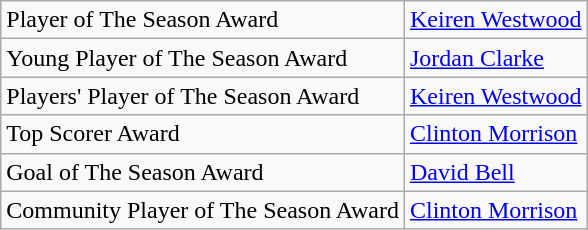<table class="wikitable">
<tr>
<td>Player of The Season Award</td>
<td><a href='#'>Keiren Westwood</a></td>
</tr>
<tr>
<td>Young Player of The Season Award</td>
<td><a href='#'>Jordan Clarke</a></td>
</tr>
<tr>
<td>Players' Player of The Season Award</td>
<td><a href='#'>Keiren Westwood</a></td>
</tr>
<tr>
<td>Top Scorer Award</td>
<td><a href='#'>Clinton Morrison</a></td>
</tr>
<tr>
<td>Goal of The Season Award</td>
<td><a href='#'>David Bell</a></td>
</tr>
<tr>
<td>Community Player of The Season Award</td>
<td><a href='#'>Clinton Morrison</a></td>
</tr>
</table>
